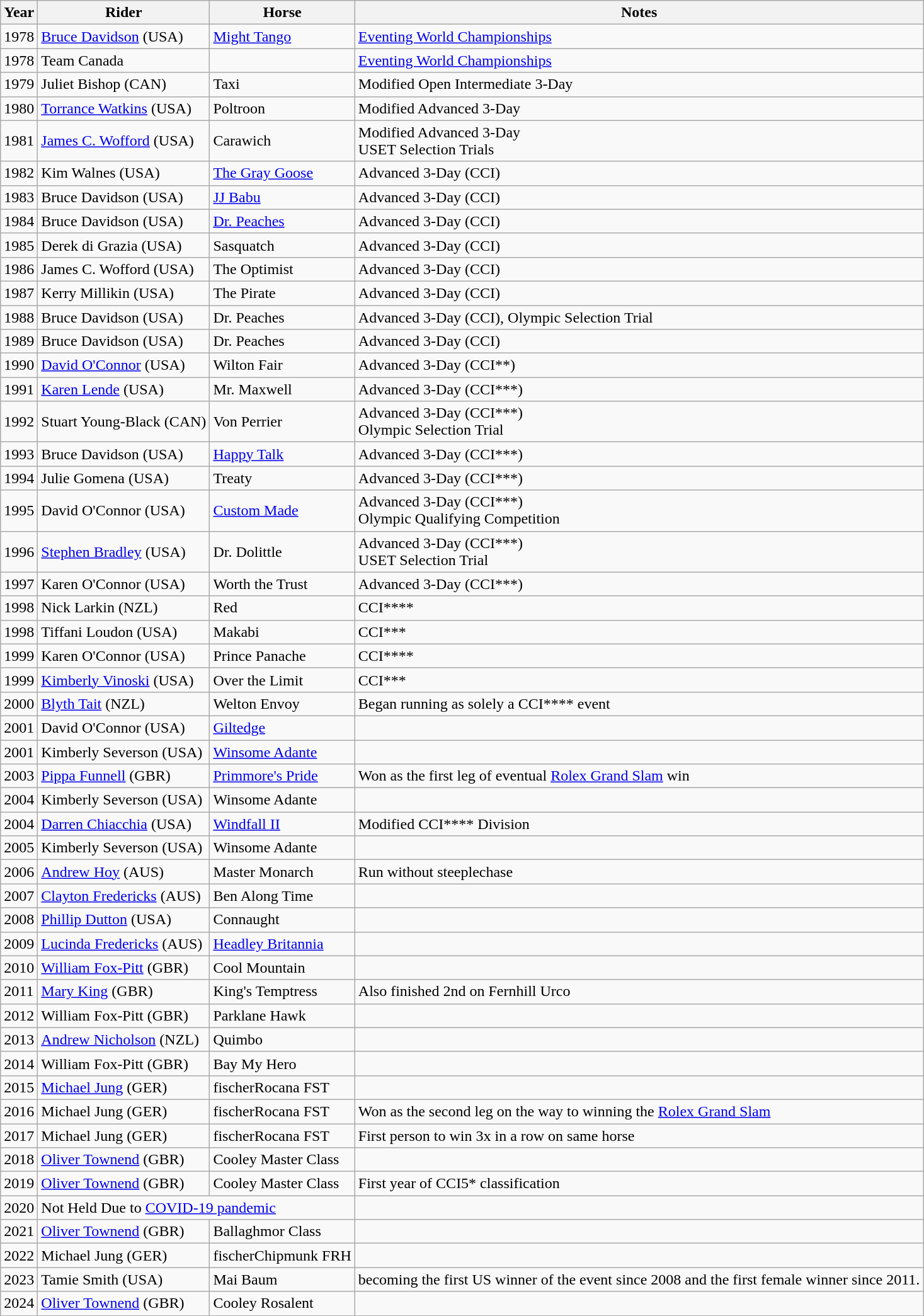<table class="wikitable sortable">
<tr>
<th><strong>Year</strong></th>
<th><strong>Rider</strong></th>
<th><strong>Horse</strong></th>
<th class="unsortable"><strong>Notes</strong></th>
</tr>
<tr>
<td>1978</td>
<td><a href='#'>Bruce Davidson</a> (USA)</td>
<td><a href='#'>Might Tango</a></td>
<td><a href='#'>Eventing World Championships</a></td>
</tr>
<tr>
<td>1978</td>
<td>Team Canada</td>
<td></td>
<td><a href='#'>Eventing World Championships</a></td>
</tr>
<tr>
<td>1979</td>
<td>Juliet Bishop (CAN)</td>
<td>Taxi</td>
<td>Modified Open Intermediate 3-Day</td>
</tr>
<tr>
<td>1980</td>
<td><a href='#'>Torrance Watkins</a> (USA)</td>
<td>Poltroon</td>
<td>Modified Advanced 3-Day</td>
</tr>
<tr>
<td>1981</td>
<td><a href='#'>James C. Wofford</a> (USA)</td>
<td>Carawich</td>
<td>Modified Advanced 3-Day<br>USET Selection Trials</td>
</tr>
<tr>
<td>1982</td>
<td>Kim Walnes (USA)</td>
<td><a href='#'>The Gray Goose</a></td>
<td>Advanced 3-Day (CCI)</td>
</tr>
<tr>
<td>1983</td>
<td>Bruce Davidson (USA)</td>
<td><a href='#'>JJ Babu</a></td>
<td>Advanced 3-Day (CCI)</td>
</tr>
<tr>
<td>1984</td>
<td>Bruce Davidson (USA)</td>
<td><a href='#'>Dr. Peaches</a></td>
<td>Advanced 3-Day (CCI)</td>
</tr>
<tr>
<td>1985</td>
<td>Derek di Grazia (USA)</td>
<td>Sasquatch</td>
<td>Advanced 3-Day (CCI)</td>
</tr>
<tr>
<td>1986</td>
<td>James C. Wofford (USA)</td>
<td>The Optimist</td>
<td>Advanced 3-Day (CCI)</td>
</tr>
<tr>
<td>1987</td>
<td>Kerry Millikin (USA)</td>
<td>The Pirate</td>
<td>Advanced 3-Day (CCI)</td>
</tr>
<tr>
<td>1988</td>
<td>Bruce Davidson (USA)</td>
<td>Dr. Peaches</td>
<td>Advanced 3-Day (CCI), Olympic Selection Trial</td>
</tr>
<tr>
<td>1989</td>
<td>Bruce Davidson (USA)</td>
<td>Dr. Peaches</td>
<td>Advanced 3-Day (CCI)</td>
</tr>
<tr>
<td>1990</td>
<td><a href='#'>David O'Connor</a> (USA)</td>
<td>Wilton Fair</td>
<td>Advanced 3-Day (CCI**)</td>
</tr>
<tr>
<td>1991</td>
<td><a href='#'>Karen Lende</a> (USA)</td>
<td>Mr. Maxwell</td>
<td>Advanced 3-Day (CCI***)</td>
</tr>
<tr>
<td>1992</td>
<td>Stuart Young-Black (CAN)</td>
<td>Von Perrier</td>
<td>Advanced 3-Day (CCI***)<br>Olympic Selection Trial</td>
</tr>
<tr>
<td>1993</td>
<td>Bruce Davidson (USA)</td>
<td><a href='#'>Happy Talk</a></td>
<td>Advanced 3-Day (CCI***)</td>
</tr>
<tr>
<td>1994</td>
<td>Julie Gomena (USA)</td>
<td>Treaty</td>
<td>Advanced 3-Day (CCI***)</td>
</tr>
<tr>
<td>1995</td>
<td>David O'Connor (USA)</td>
<td><a href='#'>Custom Made</a></td>
<td>Advanced 3-Day (CCI***)<br>Olympic Qualifying Competition</td>
</tr>
<tr>
<td>1996</td>
<td><a href='#'>Stephen Bradley</a> (USA)</td>
<td>Dr. Dolittle</td>
<td>Advanced 3-Day (CCI***)<br>USET Selection Trial</td>
</tr>
<tr>
<td>1997</td>
<td>Karen O'Connor (USA)</td>
<td>Worth the Trust</td>
<td>Advanced 3-Day (CCI***)</td>
</tr>
<tr>
<td>1998</td>
<td>Nick Larkin (NZL)</td>
<td>Red</td>
<td>CCI****</td>
</tr>
<tr>
<td>1998</td>
<td>Tiffani Loudon (USA)</td>
<td>Makabi</td>
<td>CCI***</td>
</tr>
<tr>
<td>1999</td>
<td>Karen O'Connor (USA)</td>
<td>Prince Panache</td>
<td>CCI****</td>
</tr>
<tr>
<td>1999</td>
<td><a href='#'>Kimberly Vinoski</a> (USA)</td>
<td>Over the Limit</td>
<td>CCI***</td>
</tr>
<tr>
<td>2000</td>
<td><a href='#'>Blyth Tait</a> (NZL)</td>
<td>Welton Envoy</td>
<td>Began running as solely a CCI**** event</td>
</tr>
<tr>
<td>2001</td>
<td>David O'Connor (USA)</td>
<td><a href='#'>Giltedge</a></td>
<td></td>
</tr>
<tr>
<td>2001</td>
<td>Kimberly Severson (USA)</td>
<td><a href='#'>Winsome Adante</a></td>
<td></td>
</tr>
<tr>
<td>2003</td>
<td><a href='#'>Pippa Funnell</a> (GBR)</td>
<td><a href='#'>Primmore's Pride</a></td>
<td>Won as the first leg of eventual <a href='#'>Rolex Grand Slam</a> win</td>
</tr>
<tr>
<td>2004</td>
<td>Kimberly Severson (USA)</td>
<td>Winsome Adante</td>
<td></td>
</tr>
<tr>
<td>2004</td>
<td><a href='#'>Darren Chiacchia</a> (USA)</td>
<td><a href='#'>Windfall II</a></td>
<td>Modified CCI**** Division</td>
</tr>
<tr>
<td>2005</td>
<td>Kimberly Severson (USA)</td>
<td>Winsome Adante</td>
<td></td>
</tr>
<tr>
<td>2006</td>
<td><a href='#'>Andrew Hoy</a> (AUS)</td>
<td>Master Monarch</td>
<td>Run without steeplechase</td>
</tr>
<tr>
<td>2007</td>
<td><a href='#'>Clayton Fredericks</a> (AUS)</td>
<td>Ben Along Time</td>
<td></td>
</tr>
<tr>
<td>2008</td>
<td><a href='#'>Phillip Dutton</a> (USA)</td>
<td>Connaught</td>
<td></td>
</tr>
<tr>
<td>2009</td>
<td><a href='#'>Lucinda Fredericks</a> (AUS)</td>
<td><a href='#'>Headley Britannia</a></td>
<td></td>
</tr>
<tr>
<td>2010</td>
<td><a href='#'>William Fox-Pitt</a> (GBR)</td>
<td>Cool Mountain</td>
<td></td>
</tr>
<tr>
<td>2011</td>
<td><a href='#'>Mary King</a> (GBR)</td>
<td>King's Temptress</td>
<td>Also finished 2nd on Fernhill Urco</td>
</tr>
<tr>
<td>2012</td>
<td>William Fox-Pitt (GBR)</td>
<td>Parklane Hawk</td>
<td></td>
</tr>
<tr>
<td>2013</td>
<td><a href='#'>Andrew Nicholson</a> (NZL)</td>
<td>Quimbo</td>
<td></td>
</tr>
<tr>
<td>2014</td>
<td>William Fox-Pitt (GBR)</td>
<td>Bay My Hero</td>
<td></td>
</tr>
<tr>
<td>2015</td>
<td><a href='#'>Michael Jung</a> (GER)</td>
<td>fischerRocana FST</td>
<td></td>
</tr>
<tr>
<td>2016</td>
<td>Michael Jung (GER)</td>
<td>fischerRocana FST</td>
<td>Won as the second leg on the way to winning the <a href='#'>Rolex Grand Slam</a></td>
</tr>
<tr>
<td>2017</td>
<td>Michael Jung (GER)</td>
<td>fischerRocana FST</td>
<td>First person to win 3x in a row on same horse</td>
</tr>
<tr>
<td>2018</td>
<td><a href='#'>Oliver Townend</a> (GBR)</td>
<td>Cooley Master Class</td>
<td></td>
</tr>
<tr>
<td>2019</td>
<td><a href='#'>Oliver Townend</a> (GBR)</td>
<td>Cooley Master Class</td>
<td>First year of CCI5* classification</td>
</tr>
<tr>
<td>2020</td>
<td colspan="2">Not Held Due to <a href='#'>COVID-19 pandemic</a></td>
<td></td>
</tr>
<tr>
<td>2021</td>
<td><a href='#'>Oliver Townend</a> (GBR)</td>
<td>Ballaghmor Class</td>
<td></td>
</tr>
<tr>
<td>2022</td>
<td>Michael Jung (GER)</td>
<td>fischerChipmunk FRH</td>
<td></td>
</tr>
<tr>
<td>2023</td>
<td>Tamie Smith (USA)</td>
<td>Mai Baum</td>
<td>becoming the first US winner of the event since 2008 and the first female winner since 2011.</td>
</tr>
<tr>
<td>2024</td>
<td><a href='#'>Oliver Townend</a> (GBR)</td>
<td>Cooley Rosalent</td>
<td></td>
</tr>
</table>
